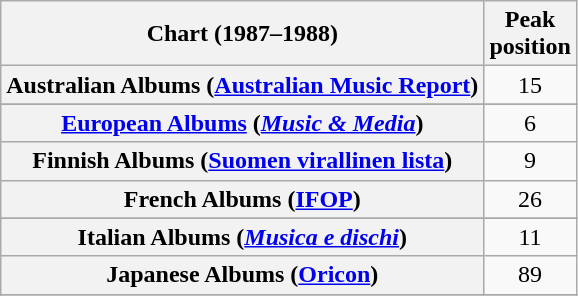<table class="wikitable sortable plainrowheaders" style="text-align:center">
<tr>
<th scope="col">Chart (1987–1988)</th>
<th scope="col">Peak<br>position</th>
</tr>
<tr>
<th scope="row">Australian Albums (<a href='#'>Australian Music Report</a>)</th>
<td>15</td>
</tr>
<tr>
</tr>
<tr>
</tr>
<tr>
</tr>
<tr>
<th scope="row"><a href='#'>European Albums</a> (<em><a href='#'>Music & Media</a></em>)</th>
<td>6</td>
</tr>
<tr>
<th scope="row">Finnish Albums (<a href='#'>Suomen virallinen lista</a>)</th>
<td>9</td>
</tr>
<tr>
<th scope="row">French Albums (<a href='#'>IFOP</a>)</th>
<td>26</td>
</tr>
<tr>
</tr>
<tr>
<th scope="row">Italian Albums (<em><a href='#'>Musica e dischi</a></em>)</th>
<td>11</td>
</tr>
<tr>
<th scope="row">Japanese Albums (<a href='#'>Oricon</a>)</th>
<td>89</td>
</tr>
<tr>
</tr>
<tr>
</tr>
<tr>
</tr>
<tr>
</tr>
<tr>
</tr>
<tr>
</tr>
</table>
